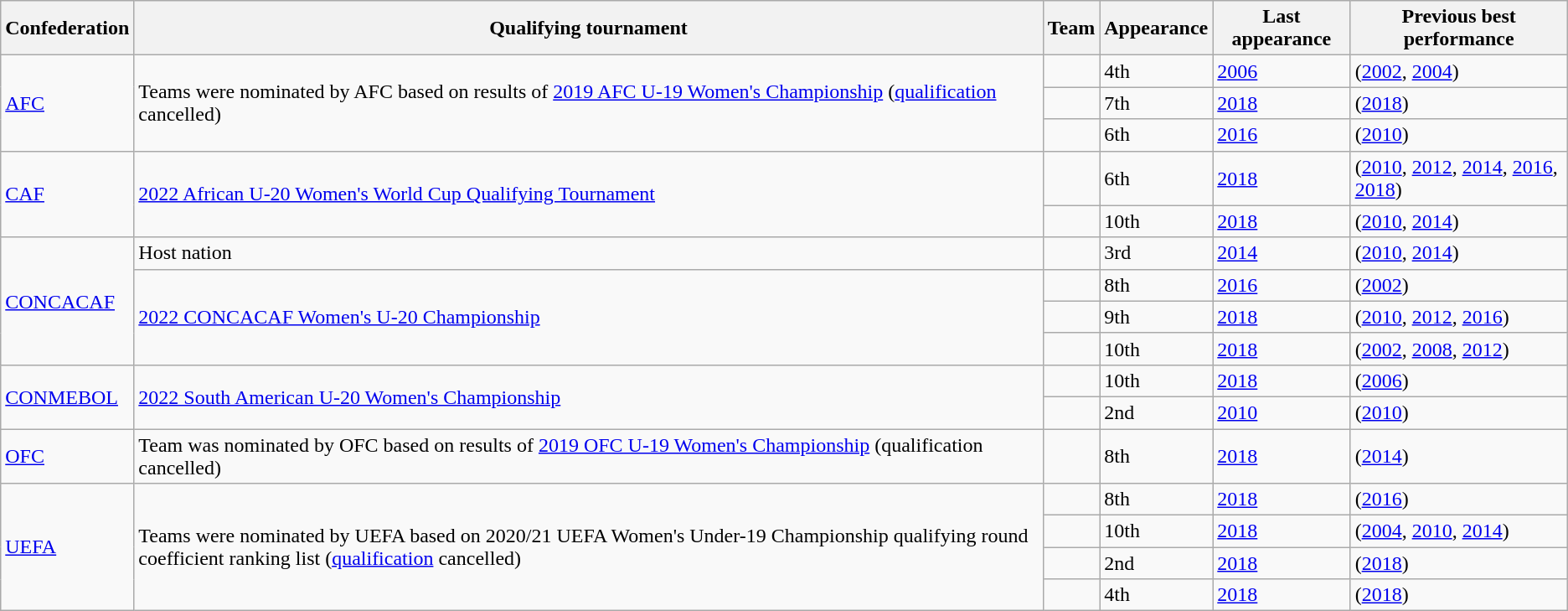<table class="wikitable sortable">
<tr>
<th>Confederation</th>
<th>Qualifying tournament</th>
<th>Team</th>
<th data-sort-type="number">Appearance</th>
<th>Last appearance</th>
<th>Previous best performance</th>
</tr>
<tr>
<td rowspan=3><a href='#'>AFC </a><br></td>
<td rowspan=3>Teams were nominated by AFC based on results of <a href='#'>2019 AFC U-19 Women's Championship</a> (<a href='#'>qualification</a> cancelled)</td>
<td></td>
<td>4th</td>
<td><a href='#'>2006</a></td>
<td> (<a href='#'>2002</a>, <a href='#'>2004</a>)</td>
</tr>
<tr>
<td></td>
<td>7th</td>
<td><a href='#'>2018</a></td>
<td> (<a href='#'>2018</a>)</td>
</tr>
<tr>
<td></td>
<td>6th</td>
<td><a href='#'>2016</a></td>
<td> (<a href='#'>2010</a>)</td>
</tr>
<tr>
<td rowspan=2><a href='#'>CAF </a><br></td>
<td rowspan=2><a href='#'>2022 African U-20 Women's World Cup Qualifying Tournament</a></td>
<td></td>
<td>6th</td>
<td><a href='#'>2018</a></td>
<td> (<a href='#'>2010</a>, <a href='#'>2012</a>, <a href='#'>2014</a>, <a href='#'>2016</a>, <a href='#'>2018</a>)</td>
</tr>
<tr>
<td></td>
<td>10th</td>
<td><a href='#'>2018</a></td>
<td> (<a href='#'>2010</a>, <a href='#'>2014</a>)</td>
</tr>
<tr>
<td rowspan=4><a href='#'>CONCACAF </a><br></td>
<td rowspan=1>Host nation</td>
<td></td>
<td>3rd</td>
<td><a href='#'>2014</a></td>
<td> (<a href='#'>2010</a>, <a href='#'>2014</a>)</td>
</tr>
<tr>
<td rowspan=3><a href='#'>2022 CONCACAF Women's U-20 Championship</a></td>
<td></td>
<td>8th</td>
<td><a href='#'>2016</a></td>
<td> (<a href='#'>2002</a>)</td>
</tr>
<tr>
<td></td>
<td>9th</td>
<td><a href='#'>2018</a></td>
<td> (<a href='#'>2010</a>, <a href='#'>2012</a>, <a href='#'>2016</a>)</td>
</tr>
<tr>
<td></td>
<td>10th</td>
<td><a href='#'>2018</a></td>
<td> (<a href='#'>2002</a>, <a href='#'>2008</a>, <a href='#'>2012</a>)</td>
</tr>
<tr>
<td rowspan=2><a href='#'>CONMEBOL </a><br></td>
<td rowspan=2><a href='#'>2022 South American U-20 Women's Championship</a></td>
<td></td>
<td>10th</td>
<td><a href='#'>2018</a></td>
<td> (<a href='#'>2006</a>)</td>
</tr>
<tr>
<td></td>
<td>2nd</td>
<td><a href='#'>2010</a></td>
<td> (<a href='#'>2010</a>)</td>
</tr>
<tr>
<td><a href='#'>OFC </a><br></td>
<td>Team was nominated by OFC based on results of <a href='#'>2019 OFC U-19 Women's Championship</a> (qualification cancelled)</td>
<td></td>
<td>8th</td>
<td><a href='#'>2018</a></td>
<td> (<a href='#'>2014</a>)</td>
</tr>
<tr>
<td rowspan=4><a href='#'>UEFA </a><br></td>
<td rowspan=4>Teams were nominated by UEFA based on 2020/21 UEFA Women's Under-19 Championship qualifying round coefficient ranking list (<a href='#'>qualification</a> cancelled)</td>
<td></td>
<td>8th</td>
<td><a href='#'>2018</a></td>
<td> (<a href='#'>2016</a>)</td>
</tr>
<tr>
<td></td>
<td>10th</td>
<td><a href='#'>2018</a></td>
<td> (<a href='#'>2004</a>, <a href='#'>2010</a>, <a href='#'>2014</a>)</td>
</tr>
<tr>
<td></td>
<td>2nd</td>
<td><a href='#'>2018</a></td>
<td> (<a href='#'>2018</a>)</td>
</tr>
<tr>
<td></td>
<td>4th</td>
<td><a href='#'>2018</a></td>
<td> (<a href='#'>2018</a>)</td>
</tr>
</table>
